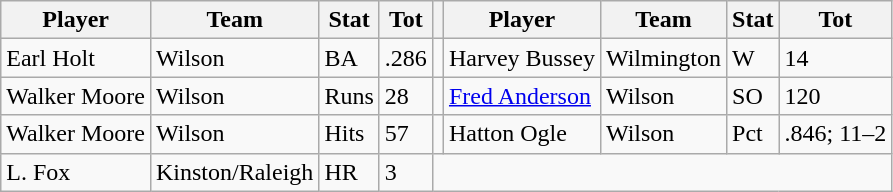<table class="wikitable">
<tr>
<th>Player</th>
<th>Team</th>
<th>Stat</th>
<th>Tot</th>
<th></th>
<th>Player</th>
<th>Team</th>
<th>Stat</th>
<th>Tot</th>
</tr>
<tr>
<td>Earl Holt</td>
<td>Wilson</td>
<td>BA</td>
<td>.286</td>
<td></td>
<td>Harvey Bussey</td>
<td>Wilmington</td>
<td>W</td>
<td>14</td>
</tr>
<tr>
<td>Walker Moore</td>
<td>Wilson</td>
<td>Runs</td>
<td>28</td>
<td></td>
<td><a href='#'>Fred Anderson</a></td>
<td>Wilson</td>
<td>SO</td>
<td>120</td>
</tr>
<tr>
<td>Walker Moore</td>
<td>Wilson</td>
<td>Hits</td>
<td>57</td>
<td></td>
<td>Hatton Ogle</td>
<td>Wilson</td>
<td>Pct</td>
<td>.846; 11–2</td>
</tr>
<tr>
<td>L. Fox</td>
<td>Kinston/Raleigh</td>
<td>HR</td>
<td>3</td>
</tr>
</table>
